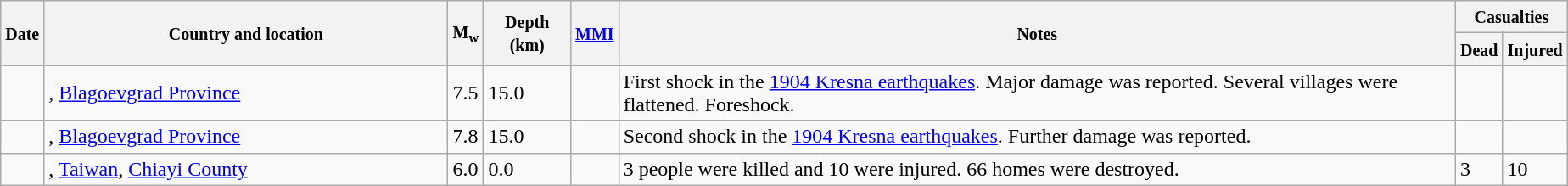<table class="wikitable sortable sort-under" style="border:1px black; margin-left:1em;">
<tr>
<th rowspan="2"><small>Date</small></th>
<th rowspan="2" style="width: 310px"><small>Country and location</small></th>
<th rowspan="2"><small>M<sub>w</sub></small></th>
<th rowspan="2"><small>Depth (km)</small></th>
<th rowspan="2"><small><a href='#'>MMI</a></small></th>
<th rowspan="2" class="unsortable"><small>Notes</small></th>
<th colspan="2"><small>Casualties</small></th>
</tr>
<tr>
<th><small>Dead</small></th>
<th><small>Injured</small></th>
</tr>
<tr>
<td></td>
<td>, <a href='#'>Blagoevgrad Province</a></td>
<td>7.5</td>
<td>15.0</td>
<td></td>
<td>First shock in the <a href='#'>1904 Kresna earthquakes</a>. Major damage was reported. Several villages were flattened. Foreshock.</td>
<td></td>
<td></td>
</tr>
<tr>
<td></td>
<td>, <a href='#'>Blagoevgrad Province</a></td>
<td>7.8</td>
<td>15.0</td>
<td></td>
<td>Second shock in the <a href='#'>1904 Kresna earthquakes</a>. Further damage was reported.</td>
<td></td>
<td></td>
</tr>
<tr>
<td></td>
<td>, <a href='#'>Taiwan</a>, <a href='#'>Chiayi County</a></td>
<td>6.0</td>
<td>0.0</td>
<td></td>
<td>3 people were killed and 10 were injured. 66 homes were destroyed.</td>
<td>3</td>
<td>10</td>
</tr>
</table>
